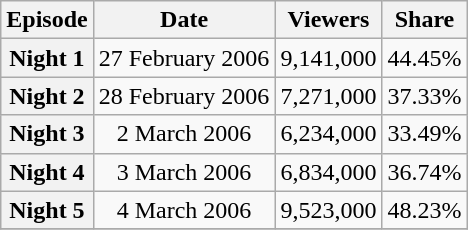<table class="wikitable plainrowheaders sortable" style="text-align:center">
<tr>
<th scope="col">Episode</th>
<th scope="col">Date</th>
<th scope="col">Viewers</th>
<th scope="col">Share</th>
</tr>
<tr>
<th scope="row">Night 1</th>
<td>27 February 2006</td>
<td>9,141,000</td>
<td>44.45%</td>
</tr>
<tr>
<th scope="row">Night 2</th>
<td>28 February 2006</td>
<td>7,271,000</td>
<td>37.33%</td>
</tr>
<tr>
<th scope="row">Night 3</th>
<td>2 March 2006</td>
<td>6,234,000</td>
<td>33.49%</td>
</tr>
<tr>
<th scope="row">Night 4</th>
<td>3 March 2006</td>
<td>6,834,000</td>
<td>36.74%</td>
</tr>
<tr>
<th scope="row">Night 5</th>
<td>4 March 2006</td>
<td>9,523,000</td>
<td>48.23%</td>
</tr>
<tr>
</tr>
</table>
